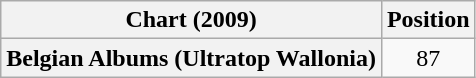<table class="wikitable plainrowheaders">
<tr>
<th>Chart (2009)</th>
<th>Position</th>
</tr>
<tr>
<th scope="row">Belgian Albums (Ultratop Wallonia)</th>
<td style="text-align:center;">87</td>
</tr>
</table>
